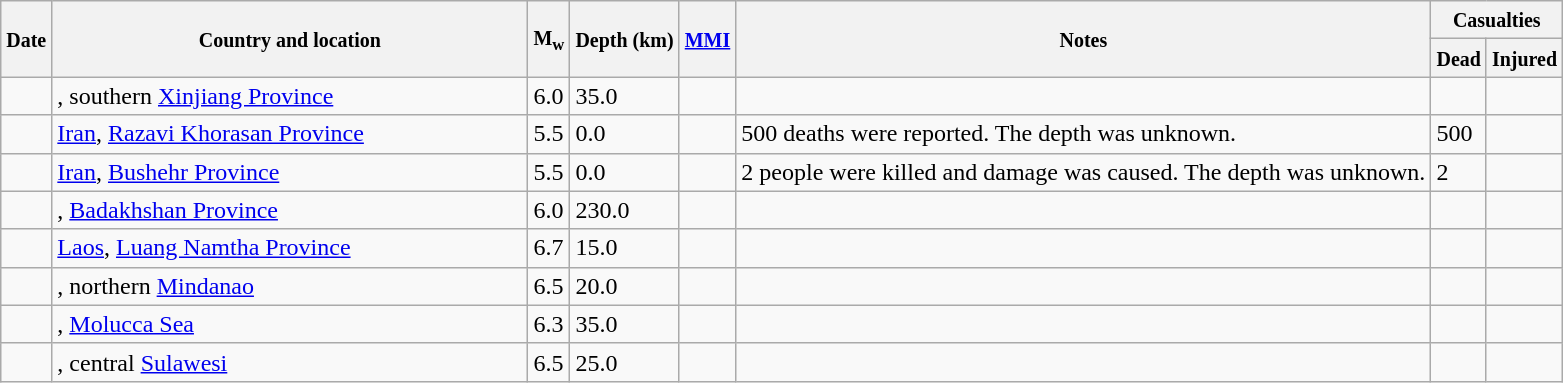<table class="wikitable sortable sort-under" style="border:1px black; margin-left:1em;">
<tr>
<th rowspan="2"><small>Date</small></th>
<th rowspan="2" style="width: 310px"><small>Country and location</small></th>
<th rowspan="2"><small>M<sub>w</sub></small></th>
<th rowspan="2"><small>Depth (km)</small></th>
<th rowspan="2"><small><a href='#'>MMI</a></small></th>
<th rowspan="2" class="unsortable"><small>Notes</small></th>
<th colspan="2"><small>Casualties</small></th>
</tr>
<tr>
<th><small>Dead</small></th>
<th><small>Injured</small></th>
</tr>
<tr>
<td></td>
<td>, southern <a href='#'>Xinjiang Province</a></td>
<td>6.0</td>
<td>35.0</td>
<td></td>
<td></td>
<td></td>
<td></td>
</tr>
<tr>
<td></td>
<td> <a href='#'>Iran</a>, <a href='#'>Razavi Khorasan Province</a></td>
<td>5.5</td>
<td>0.0</td>
<td></td>
<td>500 deaths were reported. The depth was unknown.</td>
<td>500</td>
<td></td>
</tr>
<tr>
<td></td>
<td> <a href='#'>Iran</a>, <a href='#'>Bushehr Province</a></td>
<td>5.5</td>
<td>0.0</td>
<td></td>
<td>2 people were killed and damage was caused. The depth was unknown.</td>
<td>2</td>
<td></td>
</tr>
<tr>
<td></td>
<td>, <a href='#'>Badakhshan Province</a></td>
<td>6.0</td>
<td>230.0</td>
<td></td>
<td></td>
<td></td>
<td></td>
</tr>
<tr>
<td></td>
<td> <a href='#'>Laos</a>, <a href='#'>Luang Namtha Province</a></td>
<td>6.7</td>
<td>15.0</td>
<td></td>
<td></td>
<td></td>
<td></td>
</tr>
<tr>
<td></td>
<td>, northern <a href='#'>Mindanao</a></td>
<td>6.5</td>
<td>20.0</td>
<td></td>
<td></td>
<td></td>
<td></td>
</tr>
<tr>
<td></td>
<td>, <a href='#'>Molucca Sea</a></td>
<td>6.3</td>
<td>35.0</td>
<td></td>
<td></td>
<td></td>
<td></td>
</tr>
<tr>
<td></td>
<td>, central <a href='#'>Sulawesi</a></td>
<td>6.5</td>
<td>25.0</td>
<td></td>
<td></td>
<td></td>
<td></td>
</tr>
</table>
